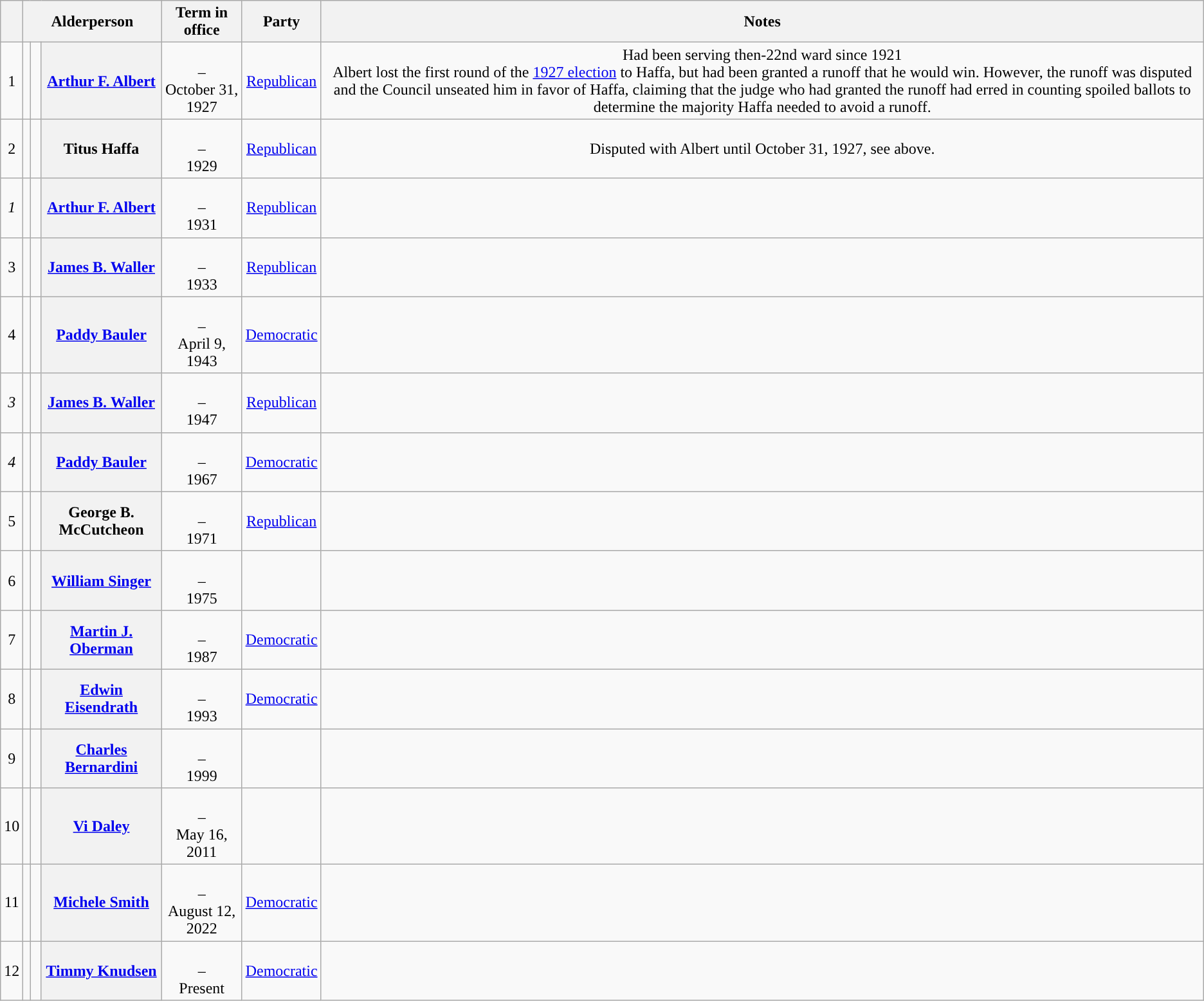<table class="wikitable sortable" style="text-align:center;">
<tr>
<th scope="col"></th>
<th scope="col" colspan="3">Alderperson</th>
<th scope="col">Term in office</th>
<th scope="col">Party</th>
<th scope="col">Notes</th>
</tr>
<tr style="height:2em;">
<td>1</td>
<td></td>
<td> </td>
<th scope="row"><a href='#'>Arthur F. Albert</a></th>
<td><br>–<br>October 31, 1927</td>
<td><a href='#'>Republican</a></td>
<td>Had been serving then-22nd ward since 1921 <br>Albert lost the first round of the <a href='#'>1927 election</a> to Haffa, but had been granted a runoff that he would win. However, the runoff was disputed and the Council unseated him in favor of Haffa, claiming that the judge who had granted the runoff had erred in counting spoiled ballots to determine the majority Haffa needed to avoid a runoff.</td>
</tr>
<tr style="height:2em;">
<td>2</td>
<td></td>
<td> </td>
<th scope="row">Titus Haffa</th>
<td><br>–<br>1929</td>
<td><a href='#'>Republican</a></td>
<td>Disputed with Albert until October 31, 1927, see above.</td>
</tr>
<tr style="height:2em;">
<td><em>1</em></td>
<td></td>
<td> </td>
<th scope="row"><a href='#'>Arthur F. Albert</a></th>
<td><br>–<br>1931</td>
<td><a href='#'>Republican</a></td>
<td></td>
</tr>
<tr style="height:2em;">
<td>3</td>
<td></td>
<td> </td>
<th scope="row"><a href='#'>James B. Waller</a></th>
<td><br>–<br>1933</td>
<td><a href='#'>Republican</a></td>
<td></td>
</tr>
<tr style="height:2em;">
<td>4</td>
<td></td>
<td> </td>
<th scope="row"><a href='#'>Paddy Bauler</a></th>
<td><br>–<br>April 9, 1943</td>
<td><a href='#'>Democratic</a></td>
<td></td>
</tr>
<tr style="height:2em;">
<td><em>3</em></td>
<td></td>
<td> </td>
<th scope="row"><a href='#'>James B. Waller</a></th>
<td><br>–<br>1947</td>
<td><a href='#'>Republican</a></td>
<td></td>
</tr>
<tr style="height:2em;">
<td><em>4</em></td>
<td></td>
<td> </td>
<th scope="row"><a href='#'>Paddy Bauler</a></th>
<td><br>–<br>1967</td>
<td><a href='#'>Democratic</a></td>
<td></td>
</tr>
<tr style="height:2em;">
<td>5</td>
<td></td>
<td> </td>
<th scope="row">George B. McCutcheon</th>
<td><br>–<br>1971</td>
<td><a href='#'>Republican</a></td>
<td></td>
</tr>
<tr style="height:2em;">
<td>6</td>
<td></td>
<td></td>
<th scope="row"><a href='#'>William Singer</a></th>
<td><br>–<br>1975</td>
<td></td>
<td></td>
</tr>
<tr style="height:2em;">
<td>7</td>
<td></td>
<td> </td>
<th scope="row"><a href='#'>Martin J. Oberman</a></th>
<td><br>–<br>1987</td>
<td><a href='#'>Democratic</a></td>
<td></td>
</tr>
<tr style="height:2em;">
<td>8</td>
<td></td>
<td> </td>
<th scope="row"><a href='#'>Edwin Eisendrath</a></th>
<td><br>–<br>1993</td>
<td><a href='#'>Democratic</a></td>
<td></td>
</tr>
<tr style="height:2em;">
<td>9</td>
<td></td>
<td></td>
<th scope="row"><a href='#'>Charles Bernardini</a></th>
<td><br>–<br>1999</td>
<td></td>
<td></td>
</tr>
<tr style="height:2em;">
<td>10</td>
<td></td>
<td></td>
<th scope="row"><a href='#'>Vi Daley</a></th>
<td><br>–<br>May 16, 2011</td>
<td></td>
<td></td>
</tr>
<tr style="height:2em;">
<td>11</td>
<td></td>
<td></td>
<th scope="row"><a href='#'>Michele Smith</a></th>
<td><br>–<br>August 12, 2022</td>
<td><a href='#'>Democratic</a></td>
<td></td>
</tr>
<tr style="height:2em;">
<td>12</td>
<td></td>
<td></td>
<th scope="row"><a href='#'>Timmy Knudsen</a></th>
<td><br>–<br>Present</td>
<td><a href='#'>Democratic</a></td>
<td></td>
</tr>
</table>
